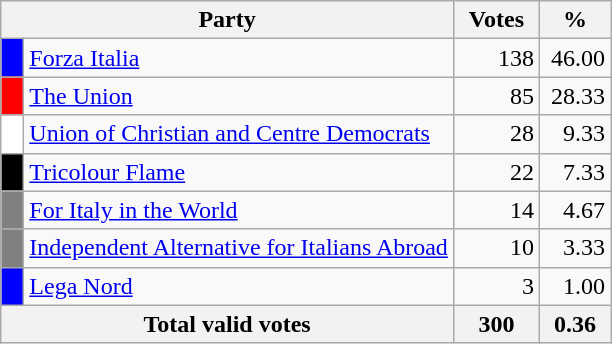<table class="wikitable">
<tr>
<th colspan="2" style="width: 130px">Party</th>
<th style="width: 50px">Votes</th>
<th style="width: 40px">%</th>
</tr>
<tr>
<td style="background-color:blue">  </td>
<td style="text-align: left"><a href='#'>Forza Italia</a></td>
<td style="text-align: right">138</td>
<td style="text-align: right">46.00</td>
</tr>
<tr>
<td style="background-color:red">  </td>
<td style="text-align: left"><a href='#'>The Union</a></td>
<td style="text-align: right">85</td>
<td style="text-align: right">28.33</td>
</tr>
<tr>
<td style="background-color:white">  </td>
<td style="text-align: left"><a href='#'>Union of Christian and Centre Democrats</a></td>
<td align="right">28</td>
<td align="right">9.33</td>
</tr>
<tr>
<td style="background-color:black">  </td>
<td style="text-align: left"><a href='#'>Tricolour Flame</a></td>
<td align="right">22</td>
<td align="right">7.33</td>
</tr>
<tr>
<td style="background-color:grey">  </td>
<td style="text-align: left"><a href='#'>For Italy in the World</a></td>
<td align="right">14</td>
<td align="right">4.67</td>
</tr>
<tr>
<td style="background-color:grey">  </td>
<td style="text-align: left"><a href='#'>Independent Alternative for Italians Abroad</a></td>
<td align="right">10</td>
<td align="right">3.33</td>
</tr>
<tr>
<td style="background-color:blue">  </td>
<td style="text-align: left"><a href='#'>Lega Nord</a></td>
<td align="right">3</td>
<td align="right">1.00</td>
</tr>
<tr bgcolor="white">
<th align="right" colspan=2>Total valid votes</th>
<th align="right">300</th>
<th align="right">0.36</th>
</tr>
</table>
